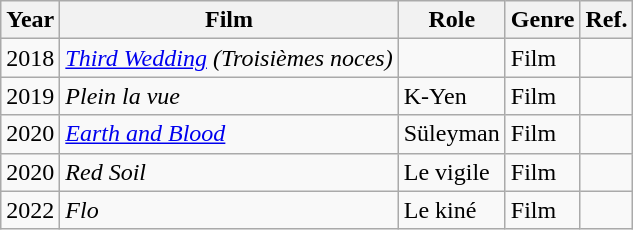<table class="wikitable">
<tr>
<th>Year</th>
<th>Film</th>
<th>Role</th>
<th>Genre</th>
<th>Ref.</th>
</tr>
<tr>
<td>2018</td>
<td><em><a href='#'>Third Wedding</a> (Troisièmes noces)</em></td>
<td></td>
<td>Film</td>
<td></td>
</tr>
<tr>
<td>2019</td>
<td><em>Plein la vue</em></td>
<td>K-Yen</td>
<td>Film</td>
<td></td>
</tr>
<tr>
<td>2020</td>
<td><em><a href='#'>Earth and Blood</a></em></td>
<td>Süleyman</td>
<td>Film</td>
<td></td>
</tr>
<tr>
<td>2020</td>
<td><em>Red Soil</em></td>
<td>Le vigile</td>
<td>Film</td>
<td></td>
</tr>
<tr>
<td>2022</td>
<td><em>Flo </em></td>
<td>Le kiné</td>
<td>Film</td>
<td></td>
</tr>
</table>
